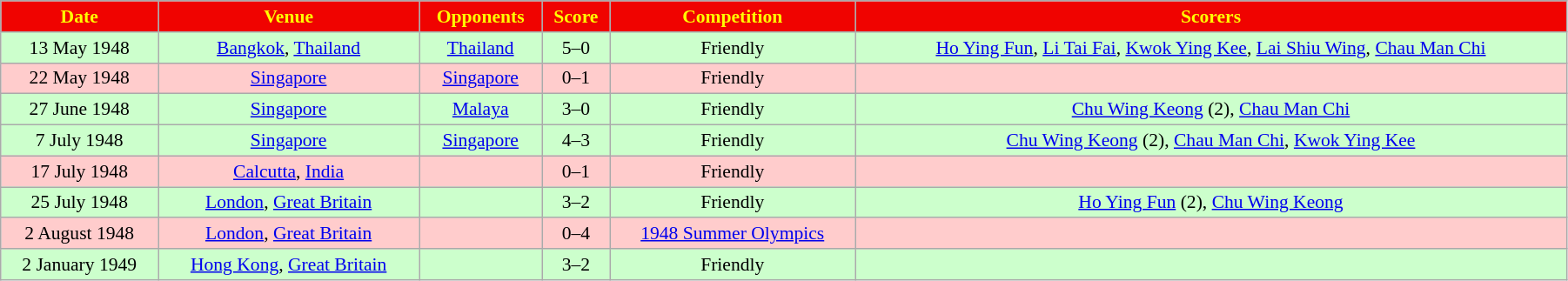<table width=95% class="wikitable" style="text-align: center; font-size: 90%">
<tr bgcolor=#F00300 style="color:yellow">
<td><strong>Date</strong></td>
<td><strong>Venue</strong></td>
<td><strong>Opponents</strong></td>
<td><strong>Score</strong></td>
<td><strong>Competition</strong></td>
<td><strong>Scorers</strong></td>
</tr>
<tr bgcolor=#CCFFCC>
<td>13 May 1948</td>
<td><a href='#'>Bangkok</a>, <a href='#'>Thailand</a></td>
<td> <a href='#'>Thailand</a></td>
<td>5–0</td>
<td>Friendly</td>
<td><a href='#'>Ho Ying Fun</a>, <a href='#'>Li Tai Fai</a>, <a href='#'>Kwok Ying Kee</a>, <a href='#'>Lai Shiu Wing</a>, <a href='#'>Chau Man Chi</a></td>
</tr>
<tr bgcolor=#FFCCCC>
<td>22 May 1948</td>
<td><a href='#'>Singapore</a></td>
<td> <a href='#'>Singapore</a></td>
<td>0–1</td>
<td>Friendly</td>
<td></td>
</tr>
<tr bgcolor=#CCFFCC>
<td>27 June 1948</td>
<td><a href='#'>Singapore</a></td>
<td> <a href='#'>Malaya</a></td>
<td>3–0</td>
<td>Friendly</td>
<td><a href='#'>Chu Wing Keong</a> (2), <a href='#'>Chau Man Chi</a></td>
</tr>
<tr bgcolor=#CCFFCC>
<td>7 July 1948</td>
<td><a href='#'>Singapore</a></td>
<td> <a href='#'>Singapore</a></td>
<td>4–3</td>
<td>Friendly</td>
<td><a href='#'>Chu Wing Keong</a> (2), <a href='#'>Chau Man Chi</a>, <a href='#'>Kwok Ying Kee</a></td>
</tr>
<tr bgcolor=#FFCCCC>
<td>17 July 1948</td>
<td><a href='#'>Calcutta</a>, <a href='#'>India</a></td>
<td></td>
<td>0–1</td>
<td>Friendly</td>
<td></td>
</tr>
<tr bgcolor=#CCFFCC>
<td>25 July 1948</td>
<td><a href='#'>London</a>, <a href='#'>Great Britain</a></td>
<td></td>
<td>3–2</td>
<td>Friendly</td>
<td><a href='#'>Ho Ying Fun</a> (2), <a href='#'>Chu Wing Keong</a></td>
</tr>
<tr bgcolor=#FFCCCC>
<td>2 August 1948</td>
<td><a href='#'>London</a>, <a href='#'>Great Britain</a></td>
<td></td>
<td>0–4</td>
<td><a href='#'>1948 Summer Olympics</a></td>
<td></td>
</tr>
<tr bgcolor=#CCFFCC>
<td>2 January 1949</td>
<td><a href='#'>Hong Kong</a>, <a href='#'>Great Britain</a></td>
<td></td>
<td>3–2</td>
<td>Friendly</td>
<td></td>
</tr>
</table>
